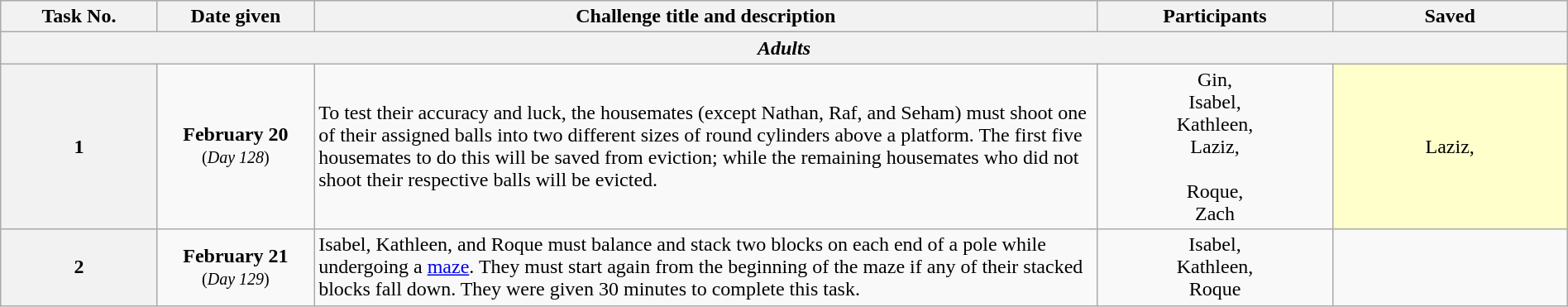<table class="wikitable" style="text-align:center; font-size:100%; line-height:18px;" width="100%">
<tr>
<th style="width: 10%;">Task No.</th>
<th style="width: 10%;">Date given</th>
<th style="width: 50%;">Challenge title and description</th>
<th style="width: 15%;">Participants</th>
<th style="width: 15%;">Saved</th>
</tr>
<tr>
<th colspan="5"><em>Adults</em></th>
</tr>
<tr>
<th>1</th>
<td><strong>February 20</strong><br><small>(<em>Day 128</em>)</small></td>
<td align="left">To test their accuracy and luck, the housemates (except Nathan, Raf, and Seham) must shoot one of their assigned balls into two different sizes of round cylinders above a platform. The first five housemates to do this will be saved from eviction; while the remaining housemates who did not shoot their respective balls will be evicted.</td>
<td>Gin,<br>Isabel,<br>Kathleen,<br>Laziz,<br><br>Roque,<br>Zach</td>
<td style="background:#FFFFCC;">Laziz,<br></td>
</tr>
<tr>
<th>2</th>
<td><strong>February 21</strong><br><small>(<em>Day 129</em>)</small></td>
<td align="left">Isabel, Kathleen, and Roque must balance and stack two blocks on each end of a pole while undergoing a <a href='#'>maze</a>. They must start again from the beginning of the maze if any of their stacked blocks fall down. They were given 30 minutes to complete this task.</td>
<td>Isabel,<br>Kathleen,<br>Roque</td>
<td></td>
</tr>
</table>
